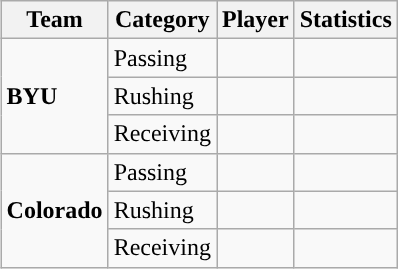<table class="wikitable" style="float: right;">
<tr>
<th>Team</th>
<th>Category</th>
<th>Player</th>
<th>Statistics</th>
</tr>
<tr>
<td rowspan=3><strong>BYU</strong></td>
<td>Passing</td>
<td></td>
<td></td>
</tr>
<tr>
<td>Rushing</td>
<td></td>
<td></td>
</tr>
<tr>
<td>Receiving</td>
<td></td>
<td></td>
</tr>
<tr>
<td rowspan=3><strong>Colorado</strong></td>
<td>Passing</td>
<td></td>
<td></td>
</tr>
<tr>
<td>Rushing</td>
<td></td>
<td></td>
</tr>
<tr>
<td>Receiving</td>
<td></td>
<td></td>
</tr>
</table>
